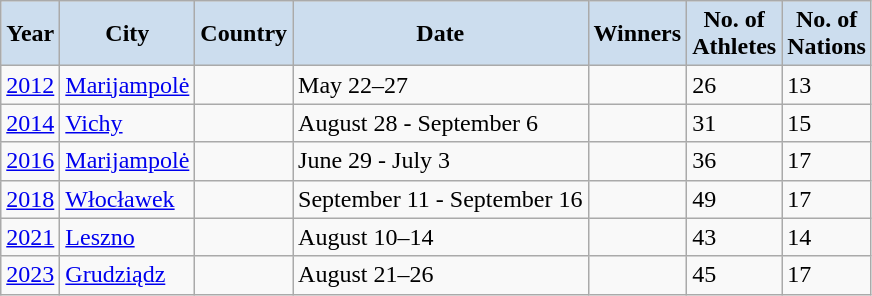<table class="wikitable" align="center">
<tr>
<th style="background-color: #CCDDEE;">Year</th>
<th style="background-color: #CCDDEE;">City</th>
<th style="background-color: #CCDDEE;">Country</th>
<th style="background-color: #CCDDEE;">Date</th>
<th style="background-color: #CCDDEE;">Winners</th>
<th style="background-color: #CCDDEE;">No. of<br>Athletes</th>
<th style="background-color: #CCDDEE;">No. of<br>Nations</th>
</tr>
<tr>
<td><a href='#'>2012</a></td>
<td><a href='#'>Marijampolė</a></td>
<td></td>
<td>May 22–27</td>
<td></td>
<td>26</td>
<td>13</td>
</tr>
<tr>
<td><a href='#'>2014</a></td>
<td><a href='#'>Vichy</a></td>
<td></td>
<td>August 28 - September 6</td>
<td></td>
<td>31</td>
<td>15</td>
</tr>
<tr>
<td><a href='#'>2016</a></td>
<td><a href='#'>Marijampolė</a></td>
<td></td>
<td>June 29 - July 3</td>
<td></td>
<td>36</td>
<td>17</td>
</tr>
<tr>
<td><a href='#'>2018</a></td>
<td><a href='#'>Włocławek</a></td>
<td></td>
<td>September 11 - September 16</td>
<td></td>
<td>49</td>
<td>17</td>
</tr>
<tr>
<td><a href='#'>2021</a></td>
<td><a href='#'>Leszno</a></td>
<td></td>
<td>August 10–14</td>
<td></td>
<td>43</td>
<td>14</td>
</tr>
<tr>
<td><a href='#'>2023</a></td>
<td><a href='#'>Grudziądz</a></td>
<td></td>
<td>August 21–26</td>
<td></td>
<td>45</td>
<td>17</td>
</tr>
</table>
